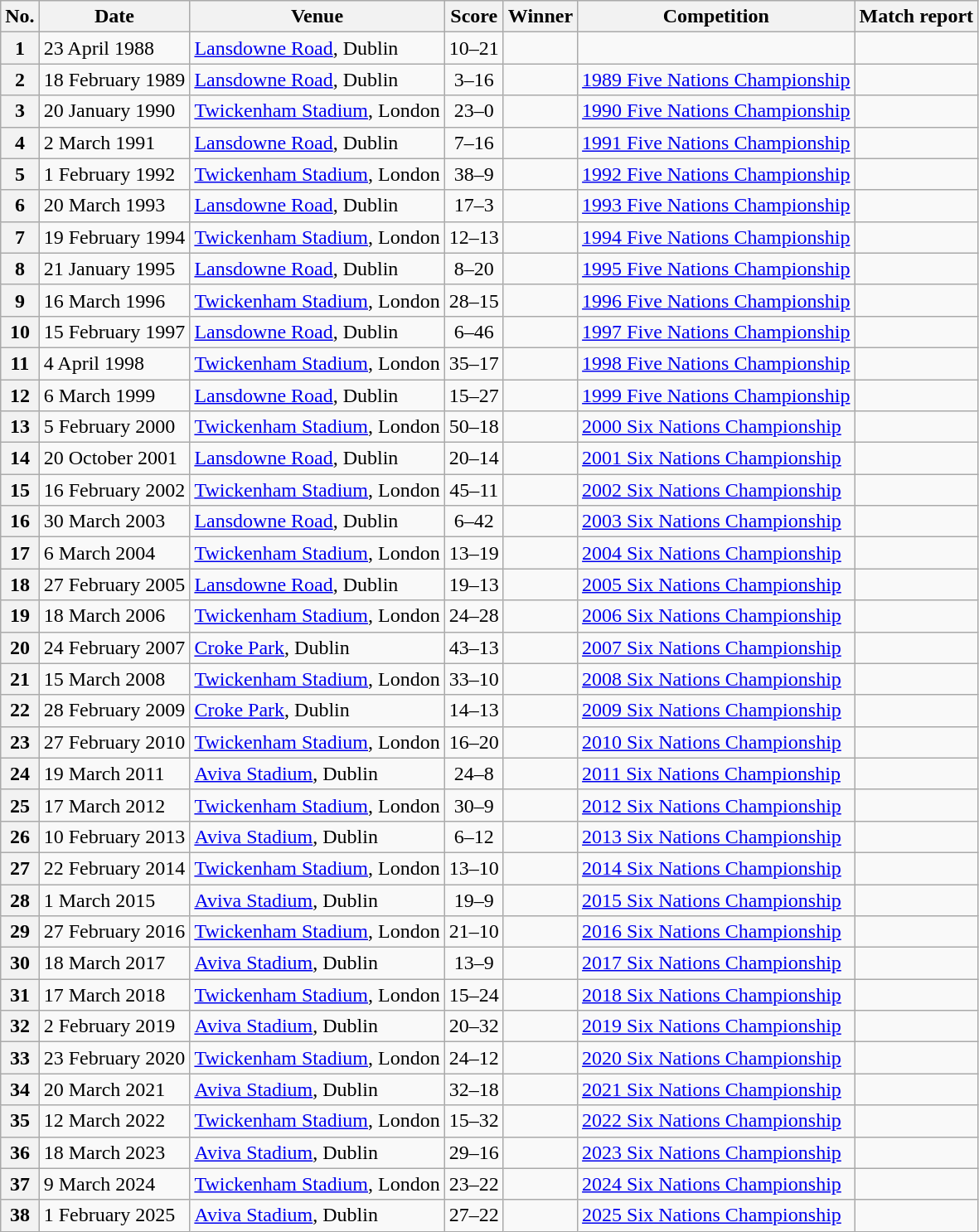<table class="wikitable">
<tr>
<th>No.</th>
<th>Date</th>
<th>Venue</th>
<th>Score</th>
<th>Winner</th>
<th>Competition</th>
<th>Match report</th>
</tr>
<tr>
<th>1</th>
<td>23 April 1988</td>
<td><a href='#'>Lansdowne Road</a>, Dublin</td>
<td align="center">10–21</td>
<td></td>
<td></td>
<td></td>
</tr>
<tr>
<th>2</th>
<td>18 February 1989</td>
<td><a href='#'>Lansdowne Road</a>, Dublin</td>
<td align="center">3–16</td>
<td></td>
<td><a href='#'>1989 Five Nations Championship</a></td>
<td></td>
</tr>
<tr>
<th>3</th>
<td>20 January 1990</td>
<td><a href='#'>Twickenham Stadium</a>, London</td>
<td align="center">23–0</td>
<td></td>
<td><a href='#'>1990 Five Nations Championship</a></td>
<td></td>
</tr>
<tr>
<th>4</th>
<td>2 March 1991</td>
<td><a href='#'>Lansdowne Road</a>, Dublin</td>
<td align="center">7–16</td>
<td></td>
<td><a href='#'>1991 Five Nations Championship</a></td>
<td></td>
</tr>
<tr>
<th>5</th>
<td>1 February 1992</td>
<td><a href='#'>Twickenham Stadium</a>, London</td>
<td align="center">38–9</td>
<td></td>
<td><a href='#'>1992 Five Nations Championship</a></td>
<td></td>
</tr>
<tr>
<th>6</th>
<td>20 March 1993</td>
<td><a href='#'>Lansdowne Road</a>, Dublin</td>
<td align="center">17–3</td>
<td></td>
<td><a href='#'>1993 Five Nations Championship</a></td>
<td></td>
</tr>
<tr>
<th>7</th>
<td>19 February 1994</td>
<td><a href='#'>Twickenham Stadium</a>, London</td>
<td align="center">12–13</td>
<td></td>
<td><a href='#'>1994 Five Nations Championship</a></td>
<td></td>
</tr>
<tr>
<th>8</th>
<td>21 January 1995</td>
<td><a href='#'>Lansdowne Road</a>, Dublin</td>
<td align="center">8–20</td>
<td></td>
<td><a href='#'>1995 Five Nations Championship</a></td>
<td></td>
</tr>
<tr>
<th>9</th>
<td>16 March 1996</td>
<td><a href='#'>Twickenham Stadium</a>, London</td>
<td align="center">28–15</td>
<td></td>
<td><a href='#'>1996 Five Nations Championship</a></td>
<td></td>
</tr>
<tr>
<th>10</th>
<td>15 February 1997</td>
<td><a href='#'>Lansdowne Road</a>, Dublin</td>
<td align="center">6–46</td>
<td></td>
<td><a href='#'>1997 Five Nations Championship</a></td>
<td></td>
</tr>
<tr>
<th>11</th>
<td>4 April 1998</td>
<td><a href='#'>Twickenham Stadium</a>, London</td>
<td align="center">35–17</td>
<td></td>
<td><a href='#'>1998 Five Nations Championship</a></td>
<td></td>
</tr>
<tr>
<th>12</th>
<td>6 March 1999</td>
<td><a href='#'>Lansdowne Road</a>, Dublin</td>
<td align="center">15–27</td>
<td></td>
<td><a href='#'>1999 Five Nations Championship</a></td>
<td></td>
</tr>
<tr>
<th>13</th>
<td>5 February 2000</td>
<td><a href='#'>Twickenham Stadium</a>, London</td>
<td align="center">50–18</td>
<td></td>
<td><a href='#'>2000 Six Nations Championship</a></td>
<td></td>
</tr>
<tr>
<th>14</th>
<td>20 October 2001</td>
<td><a href='#'>Lansdowne Road</a>, Dublin</td>
<td align="center">20–14</td>
<td></td>
<td><a href='#'>2001 Six Nations Championship</a></td>
<td></td>
</tr>
<tr>
<th>15</th>
<td>16 February 2002</td>
<td><a href='#'>Twickenham Stadium</a>, London</td>
<td align="center">45–11</td>
<td></td>
<td><a href='#'>2002 Six Nations Championship</a></td>
<td></td>
</tr>
<tr>
<th>16</th>
<td>30 March 2003</td>
<td><a href='#'>Lansdowne Road</a>, Dublin</td>
<td align="center">6–42</td>
<td></td>
<td><a href='#'>2003 Six Nations Championship</a></td>
<td></td>
</tr>
<tr>
<th>17</th>
<td>6 March 2004</td>
<td><a href='#'>Twickenham Stadium</a>, London</td>
<td align="center">13–19</td>
<td></td>
<td><a href='#'>2004 Six Nations Championship</a></td>
<td></td>
</tr>
<tr>
<th>18</th>
<td>27 February 2005</td>
<td><a href='#'>Lansdowne Road</a>, Dublin</td>
<td align="center">19–13</td>
<td></td>
<td><a href='#'>2005 Six Nations Championship</a></td>
<td></td>
</tr>
<tr>
<th>19</th>
<td>18 March 2006</td>
<td><a href='#'>Twickenham Stadium</a>, London</td>
<td align="center">24–28</td>
<td></td>
<td><a href='#'>2006 Six Nations Championship</a></td>
<td></td>
</tr>
<tr>
<th>20</th>
<td>24 February 2007</td>
<td><a href='#'>Croke Park</a>, Dublin</td>
<td align="center">43–13</td>
<td></td>
<td><a href='#'>2007 Six Nations Championship</a></td>
<td></td>
</tr>
<tr>
<th>21</th>
<td>15 March 2008</td>
<td><a href='#'>Twickenham Stadium</a>, London</td>
<td align="center">33–10</td>
<td></td>
<td><a href='#'>2008 Six Nations Championship</a></td>
<td></td>
</tr>
<tr>
<th>22</th>
<td>28 February 2009</td>
<td><a href='#'>Croke Park</a>, Dublin</td>
<td align="center">14–13</td>
<td></td>
<td><a href='#'>2009 Six Nations Championship</a></td>
<td></td>
</tr>
<tr>
<th>23</th>
<td>27 February 2010</td>
<td><a href='#'>Twickenham Stadium</a>, London</td>
<td align="center">16–20</td>
<td></td>
<td><a href='#'>2010 Six Nations Championship</a></td>
<td></td>
</tr>
<tr>
<th>24</th>
<td>19 March 2011</td>
<td><a href='#'>Aviva Stadium</a>, Dublin</td>
<td align="center">24–8</td>
<td></td>
<td><a href='#'>2011 Six Nations Championship</a></td>
<td></td>
</tr>
<tr>
<th>25</th>
<td>17 March 2012</td>
<td><a href='#'>Twickenham Stadium</a>, London</td>
<td align="center">30–9</td>
<td></td>
<td><a href='#'>2012 Six Nations Championship</a></td>
<td></td>
</tr>
<tr>
<th>26</th>
<td>10 February 2013</td>
<td><a href='#'>Aviva Stadium</a>, Dublin</td>
<td align="center">6–12</td>
<td></td>
<td><a href='#'>2013 Six Nations Championship</a></td>
<td></td>
</tr>
<tr>
<th>27</th>
<td>22 February 2014</td>
<td><a href='#'>Twickenham Stadium</a>, London</td>
<td align="center">13–10</td>
<td></td>
<td><a href='#'>2014 Six Nations Championship</a></td>
<td></td>
</tr>
<tr>
<th>28</th>
<td>1 March 2015</td>
<td><a href='#'>Aviva Stadium</a>, Dublin</td>
<td align="center">19–9</td>
<td></td>
<td><a href='#'>2015 Six Nations Championship</a></td>
<td></td>
</tr>
<tr>
<th>29</th>
<td>27 February 2016</td>
<td><a href='#'>Twickenham Stadium</a>, London</td>
<td align="center">21–10</td>
<td></td>
<td><a href='#'>2016 Six Nations Championship</a></td>
<td></td>
</tr>
<tr>
<th>30</th>
<td>18 March 2017</td>
<td><a href='#'>Aviva Stadium</a>, Dublin</td>
<td align="center">13–9</td>
<td></td>
<td><a href='#'>2017 Six Nations Championship</a></td>
<td></td>
</tr>
<tr>
<th>31</th>
<td>17 March 2018</td>
<td><a href='#'>Twickenham Stadium</a>, London</td>
<td align="center">15–24</td>
<td></td>
<td><a href='#'>2018 Six Nations Championship</a></td>
<td></td>
</tr>
<tr>
<th>32</th>
<td>2 February 2019</td>
<td><a href='#'>Aviva Stadium</a>, Dublin</td>
<td align="center">20–32</td>
<td></td>
<td><a href='#'>2019 Six Nations Championship</a></td>
<td></td>
</tr>
<tr>
<th>33</th>
<td>23 February 2020</td>
<td><a href='#'>Twickenham Stadium</a>, London</td>
<td align="center">24–12</td>
<td></td>
<td><a href='#'>2020 Six Nations Championship</a></td>
<td></td>
</tr>
<tr>
<th>34</th>
<td>20 March 2021</td>
<td><a href='#'>Aviva Stadium</a>, Dublin</td>
<td align="center">32–18</td>
<td></td>
<td><a href='#'>2021 Six Nations Championship</a></td>
<td></td>
</tr>
<tr>
<th>35</th>
<td>12 March 2022</td>
<td><a href='#'>Twickenham Stadium</a>, London</td>
<td align="center">15–32</td>
<td></td>
<td><a href='#'>2022 Six Nations Championship</a></td>
<td></td>
</tr>
<tr>
<th>36</th>
<td>18 March 2023</td>
<td><a href='#'>Aviva Stadium</a>, Dublin</td>
<td align="center">29–16</td>
<td></td>
<td><a href='#'>2023 Six Nations Championship</a></td>
<td></td>
</tr>
<tr>
<th>37</th>
<td>9 March 2024</td>
<td><a href='#'>Twickenham Stadium</a>, London</td>
<td align="center">23–22</td>
<td></td>
<td><a href='#'>2024 Six Nations Championship</a></td>
<td></td>
</tr>
<tr>
<th>38</th>
<td>1 February 2025</td>
<td><a href='#'>Aviva Stadium</a>, Dublin</td>
<td align="center">27–22</td>
<td></td>
<td><a href='#'>2025 Six Nations Championship</a></td>
<td></td>
</tr>
</table>
